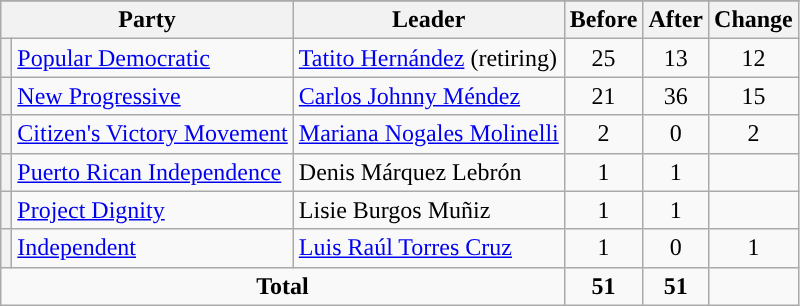<table class="wikitable" style="text-align:center;">
<tr>
</tr>
<tr>
<th colspan="2">Party</th>
<th>Leader</th>
<th>Before</th>
<th>After</th>
<th>Change</th>
</tr>
<tr>
<th style="background-color:"></th>
<td style="text-align:left;"><a href='#'>Popular Democratic</a></td>
<td style="text-align:left;"><a href='#'>Tatito Hernández</a> (retiring)</td>
<td>25</td>
<td>13</td>
<td> 12</td>
</tr>
<tr>
<th style="background-color:"></th>
<td style="text-align:left;"><a href='#'>New Progressive</a></td>
<td style="text-align:left;"><a href='#'>Carlos Johnny Méndez</a></td>
<td>21</td>
<td>36</td>
<td> 15</td>
</tr>
<tr>
<th style="background-color:"></th>
<td style="text-align:left;"><a href='#'>Citizen's Victory Movement</a></td>
<td style="text-align:left;"><a href='#'>Mariana Nogales Molinelli</a></td>
<td>2</td>
<td>0</td>
<td> 2</td>
</tr>
<tr>
<th style="background-color:"></th>
<td style="text-align:left;"><a href='#'>Puerto Rican Independence</a></td>
<td style="text-align:left;">Denis Márquez Lebrón</td>
<td>1</td>
<td>1</td>
<td></td>
</tr>
<tr>
<th style="background-color:"></th>
<td style="text-align:left;"><a href='#'>Project Dignity</a></td>
<td style="text-align:left;">Lisie Burgos Muñiz</td>
<td>1</td>
<td>1</td>
<td></td>
</tr>
<tr>
<th style="background-color:"></th>
<td style="text-align:left;"><a href='#'>Independent</a></td>
<td style="text-align:left;"><a href='#'>Luis Raúl Torres Cruz</a></td>
<td>1</td>
<td>0</td>
<td> 1</td>
</tr>
<tr>
<td colspan="3"><strong>Total</strong></td>
<td><strong>51</strong></td>
<td><strong>51</strong></td>
<td></td>
</tr>
</table>
